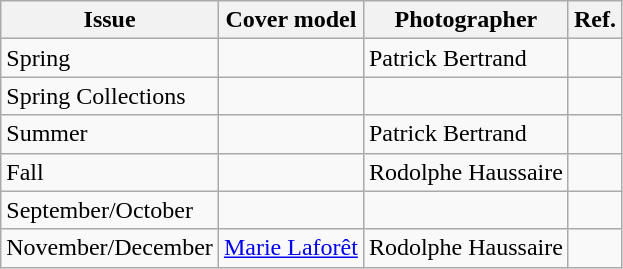<table class="wikitable">
<tr>
<th>Issue</th>
<th>Cover model</th>
<th>Photographer</th>
<th>Ref.</th>
</tr>
<tr>
<td>Spring</td>
<td></td>
<td>Patrick Bertrand</td>
<td></td>
</tr>
<tr>
<td>Spring Collections</td>
<td></td>
<td></td>
<td></td>
</tr>
<tr>
<td>Summer</td>
<td></td>
<td>Patrick Bertrand</td>
<td></td>
</tr>
<tr>
<td>Fall</td>
<td></td>
<td>Rodolphe Haussaire</td>
<td></td>
</tr>
<tr>
<td>September/October</td>
<td></td>
<td></td>
<td></td>
</tr>
<tr>
<td>November/December</td>
<td><a href='#'>Marie Laforêt</a></td>
<td>Rodolphe Haussaire</td>
<td></td>
</tr>
</table>
